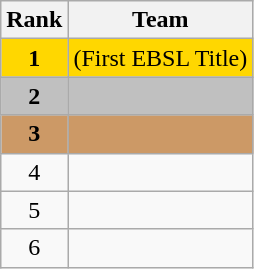<table class="wikitable" style="text-align:center">
<tr>
<th>Rank</th>
<th>Team</th>
</tr>
<tr style="background:gold;">
<td><strong>1</strong></td>
<td align="left"> (First EBSL Title)</td>
</tr>
<tr style="background:silver;">
<td><strong>2</strong></td>
<td align="left"></td>
</tr>
<tr style="background:#c96;">
<td><strong>3</strong></td>
<td align="left"></td>
</tr>
<tr>
<td>4</td>
<td align="left"></td>
</tr>
<tr>
<td>5</td>
<td align="left"></td>
</tr>
<tr>
<td>6</td>
<td align="left"></td>
</tr>
</table>
